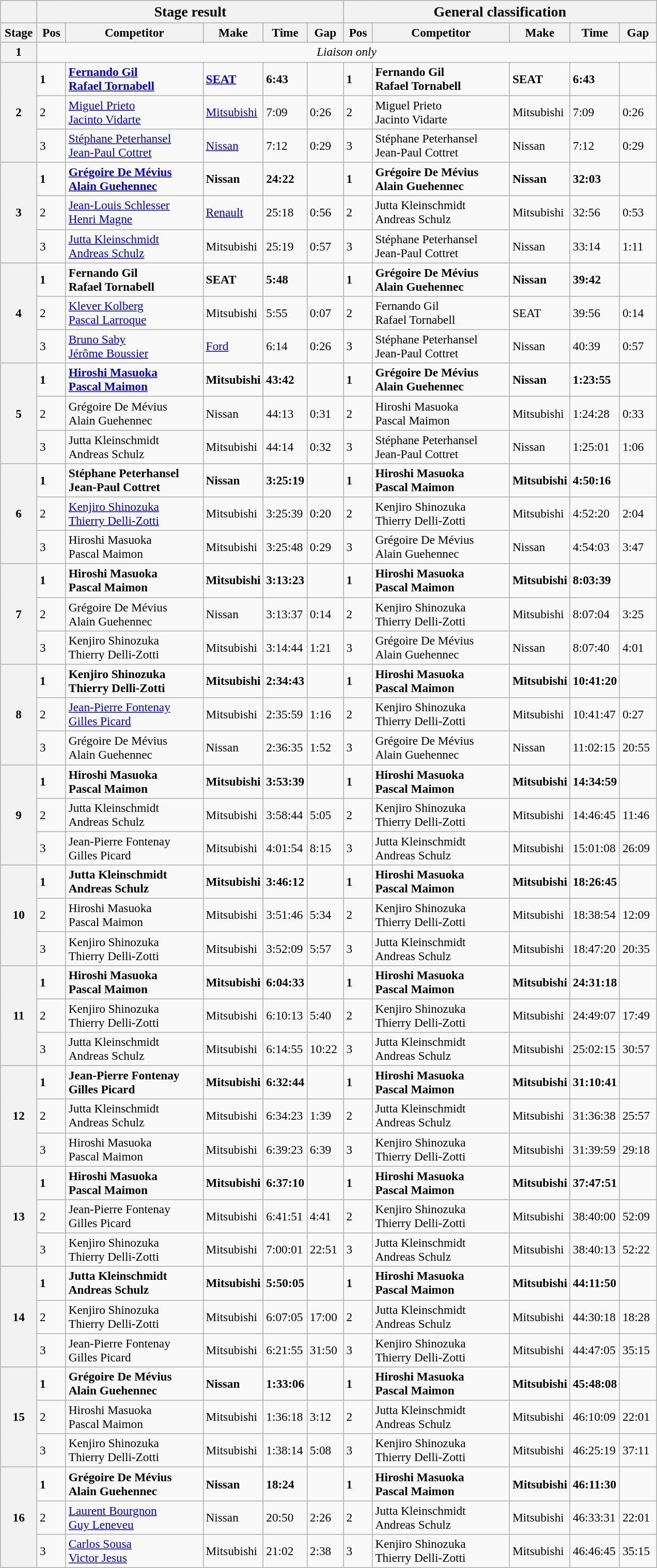<table class="wikitable" style="font-size:97%;">
<tr>
<th></th>
<th colspan=5><big>Stage result </big></th>
<th colspan=5><big>General classification</big></th>
</tr>
<tr>
<th width="40px">Stage</th>
<th width="30px">Pos</th>
<th width="170px">Competitor</th>
<th width="50px">Make</th>
<th width="40px">Time</th>
<th width="40px">Gap</th>
<th width="30px">Pos</th>
<th width="170px">Competitor</th>
<th width="50px">Make</th>
<th width="40px">Time</th>
<th width="40px">Gap</th>
</tr>
<tr>
<th>1</th>
<td colspan=10 align=center><em>Liaison only</em></td>
</tr>
<tr>
<th rowspan=3>2</th>
<td><strong>1</strong></td>
<td><strong> <a href='#'>Fernando Gil</a><br> <a href='#'>Rafael Tornabell</a> </strong></td>
<td><strong><a href='#'>SEAT</a></strong></td>
<td><strong>6:43</strong></td>
<td></td>
<td><strong>1</strong></td>
<td><strong> Fernando Gil<br> Rafael Tornabell</strong></td>
<td><strong>SEAT</strong></td>
<td><strong>6:43</strong></td>
<td></td>
</tr>
<tr>
<td>2</td>
<td> <a href='#'>Miguel Prieto</a><br> <a href='#'>Jacinto Vidarte</a></td>
<td><a href='#'>Mitsubishi</a></td>
<td>7:09</td>
<td>0:26</td>
<td>2</td>
<td> Miguel Prieto<br> Jacinto Vidarte</td>
<td>Mitsubishi</td>
<td>7:09</td>
<td>0:26</td>
</tr>
<tr>
<td>3</td>
<td> <a href='#'>Stéphane Peterhansel</a><br> <a href='#'>Jean-Paul Cottret</a></td>
<td><a href='#'>Nissan</a></td>
<td>7:12</td>
<td>0:29</td>
<td>3</td>
<td> Stéphane Peterhansel<br> Jean-Paul Cottret</td>
<td>Nissan</td>
<td>7:12</td>
<td>0:29</td>
</tr>
<tr>
<th rowspan=3>3</th>
<td><strong>1</strong></td>
<td><strong> <a href='#'>Grégoire De Mévius</a><br> <a href='#'>Alain Guehennec</a> </strong></td>
<td><strong>Nissan</strong></td>
<td><strong>24:22</strong></td>
<td></td>
<td><strong>1</strong></td>
<td><strong> Grégoire De Mévius<br> Alain Guehennec</strong></td>
<td><strong>Nissan</strong></td>
<td><strong>32:03</strong></td>
<td></td>
</tr>
<tr>
<td>2</td>
<td> <a href='#'>Jean-Louis Schlesser</a><br> <a href='#'>Henri Magne</a></td>
<td><a href='#'>Renault</a></td>
<td>25:18</td>
<td>0:56</td>
<td>2</td>
<td> Jutta Kleinschmidt<br> Andreas Schulz</td>
<td>Mitsubishi</td>
<td>32:56</td>
<td>0:53</td>
</tr>
<tr>
<td>3</td>
<td> <a href='#'>Jutta Kleinschmidt</a><br> <a href='#'>Andreas Schulz</a></td>
<td>Mitsubishi</td>
<td>25:19</td>
<td>0:57</td>
<td>3</td>
<td> Stéphane Peterhansel<br> Jean-Paul Cottret</td>
<td>Nissan</td>
<td>33:14</td>
<td>1:11</td>
</tr>
<tr>
<th rowspan=3>4</th>
<td><strong>1</strong></td>
<td><strong> Fernando Gil<br> Rafael Tornabell</strong></td>
<td><strong>SEAT</strong></td>
<td><strong>5:48</strong></td>
<td></td>
<td><strong>1</strong></td>
<td><strong> Grégoire De Mévius<br> Alain Guehennec</strong></td>
<td><strong>Nissan</strong></td>
<td><strong>39:42</strong></td>
<td></td>
</tr>
<tr>
<td>2</td>
<td> <a href='#'>Klever Kolberg</a><br> <a href='#'>Pascal Larroque</a></td>
<td>Mitsubishi</td>
<td>5:55</td>
<td>0:07</td>
<td>2</td>
<td> Fernando Gil<br> Rafael Tornabell</td>
<td>SEAT</td>
<td>39:56</td>
<td>0:14</td>
</tr>
<tr>
<td>3</td>
<td> <a href='#'>Bruno Saby</a><br> <a href='#'>Jérôme Boussier</a></td>
<td><a href='#'>Ford</a></td>
<td>6:14</td>
<td>0:26</td>
<td>3</td>
<td> Stéphane Peterhansel<br> Jean-Paul Cottret</td>
<td>Nissan</td>
<td>40:39</td>
<td>0:57</td>
</tr>
<tr>
<th rowspan=3>5</th>
<td><strong>1</strong></td>
<td><strong> <a href='#'>Hiroshi Masuoka</a><br> <a href='#'>Pascal Maimon</a></strong></td>
<td><strong>Mitsubishi</strong></td>
<td><strong>43:42</strong></td>
<td></td>
<td><strong>1</strong></td>
<td><strong> Grégoire De Mévius<br> Alain Guehennec</strong></td>
<td><strong>Nissan</strong></td>
<td><strong>1:23:55</strong></td>
<td></td>
</tr>
<tr>
<td>2</td>
<td> Grégoire De Mévius<br> Alain Guehennec</td>
<td>Nissan</td>
<td>44:13</td>
<td>0:31</td>
<td>2</td>
<td> Hiroshi Masuoka<br> Pascal Maimon</td>
<td>Mitsubishi</td>
<td>1:24:28</td>
<td>0:33</td>
</tr>
<tr>
<td>3</td>
<td> Jutta Kleinschmidt<br> Andreas Schulz</td>
<td>Mitsubishi</td>
<td>44:14</td>
<td>0:32</td>
<td>3</td>
<td> Stéphane Peterhansel<br> Jean-Paul Cottret</td>
<td>Nissan</td>
<td>1:25:01</td>
<td>1:06</td>
</tr>
<tr>
<th rowspan=3>6</th>
<td><strong>1</strong></td>
<td><strong> Stéphane Peterhansel<br> Jean-Paul Cottret</strong></td>
<td><strong>Nissan</strong></td>
<td><strong>3:25:19</strong></td>
<td></td>
<td><strong>1</strong></td>
<td><strong> Hiroshi Masuoka<br> Pascal Maimon</strong></td>
<td><strong>Mitsubishi</strong></td>
<td><strong>4:50:16</strong></td>
<td></td>
</tr>
<tr>
<td>2</td>
<td> <a href='#'>Kenjiro Shinozuka</a><br> <a href='#'>Thierry Delli-Zotti</a></td>
<td>Mitsubishi</td>
<td>3:25:39</td>
<td>0:20</td>
<td>2</td>
<td> Kenjiro Shinozuka<br> Thierry Delli-Zotti</td>
<td>Mitsubishi</td>
<td>4:52:20</td>
<td>2:04</td>
</tr>
<tr>
<td>3</td>
<td> Hiroshi Masuoka<br> Pascal Maimon</td>
<td>Mitsubishi</td>
<td>3:25:48</td>
<td>0:29</td>
<td>3</td>
<td> Grégoire De Mévius<br> Alain Guehennec</td>
<td>Nissan</td>
<td>4:54:03</td>
<td>3:47</td>
</tr>
<tr>
<th rowspan=3>7</th>
<td><strong>1</strong></td>
<td><strong> Hiroshi Masuoka<br> Pascal Maimon</strong></td>
<td><strong>Mitsubishi</strong></td>
<td><strong>3:13:23</strong></td>
<td></td>
<td><strong>1</strong></td>
<td><strong> Hiroshi Masuoka<br> Pascal Maimon</strong></td>
<td><strong>Mitsubishi</strong></td>
<td><strong>8:03:39</strong></td>
<td></td>
</tr>
<tr>
<td>2</td>
<td> Grégoire De Mévius<br> Alain Guehennec</td>
<td>Nissan</td>
<td>3:13:37</td>
<td>0:14</td>
<td>2</td>
<td> Kenjiro Shinozuka<br> Thierry Delli-Zotti</td>
<td>Mitsubishi</td>
<td>8:07:04</td>
<td>3:25</td>
</tr>
<tr>
<td>3</td>
<td> Kenjiro Shinozuka<br> Thierry Delli-Zotti</td>
<td>Mitsubishi</td>
<td>3:14:44</td>
<td>1:21</td>
<td>3</td>
<td> Grégoire De Mévius<br> Alain Guehennec</td>
<td>Nissan</td>
<td>8:07:40</td>
<td>4:01</td>
</tr>
<tr>
<th rowspan=3>8</th>
<td><strong>1</strong></td>
<td><strong> Kenjiro Shinozuka<br> Thierry Delli-Zotti</strong></td>
<td><strong>Mitsubishi</strong></td>
<td><strong>2:34:43</strong></td>
<td></td>
<td><strong>1</strong></td>
<td><strong> Hiroshi Masuoka<br> Pascal Maimon</strong></td>
<td><strong>Mitsubishi</strong></td>
<td><strong>10:41:20</strong></td>
<td></td>
</tr>
<tr>
<td>2</td>
<td> <a href='#'>Jean-Pierre Fontenay</a><br> <a href='#'>Gilles Picard</a></td>
<td>Mitsubishi</td>
<td>2:35:59</td>
<td>1:16</td>
<td>2</td>
<td> Kenjiro Shinozuka<br> Thierry Delli-Zotti</td>
<td>Mitsubishi</td>
<td>10:41:47</td>
<td>0:27</td>
</tr>
<tr>
<td>3</td>
<td> Grégoire De Mévius<br> Alain Guehennec</td>
<td>Nissan</td>
<td>2:36:35</td>
<td>1:52</td>
<td>3</td>
<td> Grégoire De Mévius<br> Alain Guehennec</td>
<td>Nissan</td>
<td>11:02:15</td>
<td>20:55</td>
</tr>
<tr>
<th rowspan=3>9</th>
<td><strong>1</strong></td>
<td><strong> Hiroshi Masuoka<br> Pascal Maimon</strong></td>
<td><strong>Mitsubishi</strong></td>
<td><strong>3:53:39</strong></td>
<td></td>
<td><strong>1</strong></td>
<td><strong> Hiroshi Masuoka<br> Pascal Maimon</strong></td>
<td><strong>Mitsubishi</strong></td>
<td><strong>14:34:59</strong></td>
<td></td>
</tr>
<tr>
<td>2</td>
<td> Jutta Kleinschmidt<br> Andreas Schulz</td>
<td>Mitsubishi</td>
<td>3:58:44</td>
<td>5:05</td>
<td>2</td>
<td> Kenjiro Shinozuka<br> Thierry Delli-Zotti</td>
<td>Mitsubishi</td>
<td>14:46:45</td>
<td>11:46</td>
</tr>
<tr>
<td>3</td>
<td> Jean-Pierre Fontenay<br> Gilles Picard</td>
<td>Mitsubishi</td>
<td>4:01:54</td>
<td>8:15</td>
<td>3</td>
<td> Jutta Kleinschmidt<br> Andreas Schulz</td>
<td>Mitsubishi</td>
<td>15:01:08</td>
<td>26:09</td>
</tr>
<tr>
<th rowspan=3>10</th>
<td><strong>1</strong></td>
<td><strong> Jutta Kleinschmidt<br> Andreas Schulz</strong></td>
<td><strong>Mitsubishi</strong></td>
<td><strong>3:46:12</strong></td>
<td></td>
<td><strong>1</strong></td>
<td><strong> Hiroshi Masuoka<br> Pascal Maimon</strong></td>
<td><strong>Mitsubishi</strong></td>
<td><strong>18:26:45</strong></td>
<td></td>
</tr>
<tr>
<td>2</td>
<td> Hiroshi Masuoka<br> Pascal Maimon</td>
<td>Mitsubishi</td>
<td>3:51:46</td>
<td>5:34</td>
<td>2</td>
<td> Kenjiro Shinozuka<br> Thierry Delli-Zotti</td>
<td>Mitsubishi</td>
<td>18:38:54</td>
<td>12:09</td>
</tr>
<tr>
<td>3</td>
<td> Kenjiro Shinozuka<br> Thierry Delli-Zotti</td>
<td>Mitsubishi</td>
<td>3:52:09</td>
<td>5:57</td>
<td>3</td>
<td> Jutta Kleinschmidt<br> Andreas Schulz</td>
<td>Mitsubishi</td>
<td>18:47:20</td>
<td>20:35</td>
</tr>
<tr>
<th rowspan=3>11</th>
<td><strong>1</strong></td>
<td><strong> Hiroshi Masuoka<br> Pascal Maimon</strong></td>
<td><strong>Mitsubishi</strong></td>
<td><strong>6:04:33</strong></td>
<td></td>
<td><strong>1</strong></td>
<td><strong> Hiroshi Masuoka<br> Pascal Maimon</strong></td>
<td><strong>Mitsubishi</strong></td>
<td><strong>24:31:18</strong></td>
<td></td>
</tr>
<tr>
<td>2</td>
<td> Kenjiro Shinozuka<br> Thierry Delli-Zotti</td>
<td>Mitsubishi</td>
<td>6:10:13</td>
<td>5:40</td>
<td>2</td>
<td> Kenjiro Shinozuka<br> Thierry Delli-Zotti</td>
<td>Mitsubishi</td>
<td>24:49:07</td>
<td>17:49</td>
</tr>
<tr>
<td>3</td>
<td> Jutta Kleinschmidt<br> Andreas Schulz</td>
<td>Mitsubishi</td>
<td>6:14:55</td>
<td>10:22</td>
<td>3</td>
<td> Jutta Kleinschmidt<br> Andreas Schulz</td>
<td>Mitsubishi</td>
<td>25:02:15</td>
<td>30:57</td>
</tr>
<tr>
<th rowspan=3>12</th>
<td><strong>1</strong></td>
<td><strong> Jean-Pierre Fontenay<br> Gilles Picard</strong></td>
<td><strong>Mitsubishi</strong></td>
<td><strong>6:32:44</strong></td>
<td></td>
<td><strong>1</strong></td>
<td><strong> Hiroshi Masuoka<br> Pascal Maimon</strong></td>
<td><strong>Mitsubishi</strong></td>
<td><strong>31:10:41</strong></td>
<td></td>
</tr>
<tr>
<td>2</td>
<td> Jutta Kleinschmidt<br> Andreas Schulz</td>
<td>Mitsubishi</td>
<td>6:34:23</td>
<td>1:39</td>
<td>2</td>
<td> Jutta Kleinschmidt<br> Andreas Schulz</td>
<td>Mitsubishi</td>
<td>31:36:38</td>
<td>25:57</td>
</tr>
<tr>
<td>3</td>
<td> Hiroshi Masuoka<br> Pascal Maimon</td>
<td>Mitsubishi</td>
<td>6:39:23</td>
<td>6:39</td>
<td>3</td>
<td> Kenjiro Shinozuka<br> Thierry Delli-Zotti</td>
<td>Mitsubishi</td>
<td>31:39:59</td>
<td>29:18</td>
</tr>
<tr>
<th rowspan=3>13</th>
<td><strong>1</strong></td>
<td><strong> Hiroshi Masuoka<br> Pascal Maimon</strong></td>
<td><strong>Mitsubishi</strong></td>
<td><strong>6:37:10</strong></td>
<td></td>
<td><strong>1</strong></td>
<td><strong> Hiroshi Masuoka<br> Pascal Maimon</strong></td>
<td><strong>Mitsubishi</strong></td>
<td><strong>37:47:51</strong></td>
<td></td>
</tr>
<tr>
<td>2</td>
<td> Jean-Pierre Fontenay<br> Gilles Picard</td>
<td>Mitsubishi</td>
<td>6:41:51</td>
<td>4:41</td>
<td>2</td>
<td> Kenjiro Shinozuka<br> Thierry Delli-Zotti</td>
<td>Mitsubishi</td>
<td>38:40:00</td>
<td>52:09</td>
</tr>
<tr>
<td>3</td>
<td> Kenjiro Shinozuka<br> Thierry Delli-Zotti</td>
<td>Mitsubishi</td>
<td>7:00:01</td>
<td>22:51</td>
<td>3</td>
<td> Jutta Kleinschmidt<br> Andreas Schulz</td>
<td>Mitsubishi</td>
<td>38:40:13</td>
<td>52:22</td>
</tr>
<tr>
<th rowspan=3>14</th>
<td><strong>1</strong></td>
<td><strong> Jutta Kleinschmidt<br> Andreas Schulz</strong></td>
<td><strong>Mitsubishi</strong></td>
<td><strong>5:50:05</strong></td>
<td></td>
<td><strong>1</strong></td>
<td><strong> Hiroshi Masuoka<br> Pascal Maimon</strong></td>
<td><strong>Mitsubishi</strong></td>
<td><strong>44:11:50</strong></td>
<td></td>
</tr>
<tr>
<td>2</td>
<td> Kenjiro Shinozuka<br> Thierry Delli-Zotti</td>
<td>Mitsubishi</td>
<td>6:07:05</td>
<td>17:00</td>
<td>2</td>
<td> Jutta Kleinschmidt<br> Andreas Schulz</td>
<td>Mitsubishi</td>
<td>44:30:18</td>
<td>18:28</td>
</tr>
<tr>
<td>3</td>
<td> Jean-Pierre Fontenay<br> Gilles Picard</td>
<td>Mitsubishi</td>
<td>6:21:55</td>
<td>31:50</td>
<td>3</td>
<td> Kenjiro Shinozuka<br> Thierry Delli-Zotti</td>
<td>Mitsubishi</td>
<td>44:47:05</td>
<td>35:15</td>
</tr>
<tr>
<th rowspan=3>15</th>
<td><strong>1</strong></td>
<td><strong> Grégoire De Mévius<br> Alain Guehennec</strong></td>
<td><strong>Nissan</strong></td>
<td><strong>1:33:06</strong></td>
<td></td>
<td><strong>1</strong></td>
<td><strong> Hiroshi Masuoka<br> Pascal Maimon</strong></td>
<td><strong>Mitsubishi</strong></td>
<td><strong>45:48:08</strong></td>
<td></td>
</tr>
<tr>
<td>2</td>
<td> Hiroshi Masuoka<br> Pascal Maimon</td>
<td>Mitsubishi</td>
<td>1:36:18</td>
<td>3:12</td>
<td>2</td>
<td> Jutta Kleinschmidt<br> Andreas Schulz</td>
<td>Mitsubishi</td>
<td>46:10:09</td>
<td>22:01</td>
</tr>
<tr>
<td>3</td>
<td> Kenjiro Shinozuka<br> Thierry Delli-Zotti</td>
<td>Mitsubishi</td>
<td>1:38:14</td>
<td>5:08</td>
<td>3</td>
<td> Kenjiro Shinozuka<br> Thierry Delli-Zotti</td>
<td>Mitsubishi</td>
<td>46:25:19</td>
<td>37:11</td>
</tr>
<tr>
<th rowspan=3>16</th>
<td><strong>1</strong></td>
<td><strong> Grégoire De Mévius<br> Alain Guehennec</strong></td>
<td><strong>Nissan</strong></td>
<td><strong>18:24</strong></td>
<td></td>
<td><strong>1</strong></td>
<td><strong> Hiroshi Masuoka<br> Pascal Maimon</strong></td>
<td><strong>Mitsubishi</strong></td>
<td><strong>46:11:30</strong></td>
<td></td>
</tr>
<tr>
<td>2</td>
<td> <a href='#'>Laurent Bourgnon</a><br> <a href='#'>Guy Leneveu</a></td>
<td>Nissan</td>
<td>20:50</td>
<td>2:26</td>
<td>2</td>
<td> Jutta Kleinschmidt<br> Andreas Schulz</td>
<td>Mitsubishi</td>
<td>46:33:31</td>
<td>22:01</td>
</tr>
<tr>
<td>3</td>
<td> <a href='#'>Carlos Sousa</a><br> <a href='#'>Victor Jesus</a></td>
<td>Mitsubishi</td>
<td>21:02</td>
<td>2:38</td>
<td>3</td>
<td> Kenjiro Shinozuka<br> Thierry Delli-Zotti</td>
<td>Mitsubishi</td>
<td>46:46:45</td>
<td>35:15</td>
</tr>
</table>
